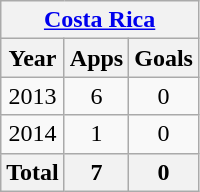<table class="wikitable" style="text-align:center">
<tr>
<th colspan=3><a href='#'>Costa Rica</a></th>
</tr>
<tr>
<th>Year</th>
<th>Apps</th>
<th>Goals</th>
</tr>
<tr>
<td>2013</td>
<td>6</td>
<td>0</td>
</tr>
<tr>
<td>2014</td>
<td>1</td>
<td>0</td>
</tr>
<tr>
<th>Total</th>
<th>7</th>
<th>0</th>
</tr>
</table>
